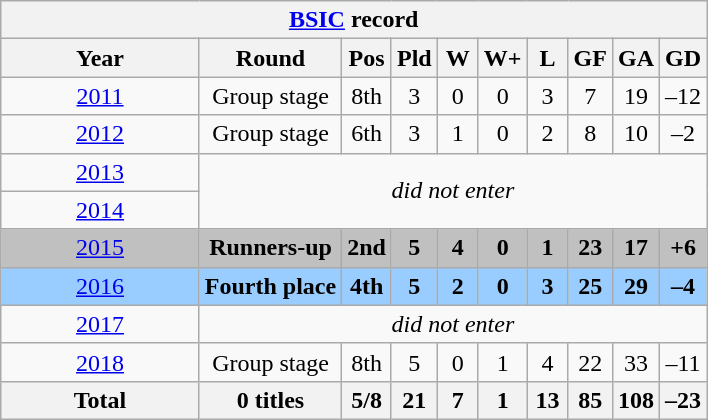<table class="wikitable" style="text-align: center;">
<tr>
<th colspan=10><a href='#'>BSIC</a> record</th>
</tr>
<tr>
<th width=125>Year</th>
<th>Round</th>
<th width=20>Pos</th>
<th width=20>Pld</th>
<th width=20>W</th>
<th width=20>W+</th>
<th width=20>L</th>
<th width=20>GF</th>
<th width=20>GA</th>
<th>GD</th>
</tr>
<tr>
<td> <a href='#'>2011</a></td>
<td>Group stage</td>
<td>8th</td>
<td>3</td>
<td>0</td>
<td>0</td>
<td>3</td>
<td>7</td>
<td>19</td>
<td>–12</td>
</tr>
<tr>
<td> <a href='#'>2012</a></td>
<td>Group stage</td>
<td>6th</td>
<td>3</td>
<td>1</td>
<td>0</td>
<td>2</td>
<td>8</td>
<td>10</td>
<td>–2</td>
</tr>
<tr>
<td> <a href='#'>2013</a></td>
<td rowspan=2 colspan=9><em>did not enter</em></td>
</tr>
<tr>
<td> <a href='#'>2014</a></td>
</tr>
<tr style="background:silver;">
<td> <a href='#'>2015</a></td>
<td><strong>Runners-up</strong></td>
<td><strong>2nd</strong></td>
<td><strong>5</strong></td>
<td><strong>4</strong></td>
<td><strong>0</strong></td>
<td><strong>1</strong></td>
<td><strong>23</strong></td>
<td><strong>17</strong></td>
<td><strong>+6</strong></td>
</tr>
<tr style="background:#9acdff;">
<td> <a href='#'>2016</a></td>
<td><strong>Fourth place</strong></td>
<td><strong>4th</strong></td>
<td><strong>5</strong></td>
<td><strong>2</strong></td>
<td><strong>0</strong></td>
<td><strong>3</strong></td>
<td><strong>25</strong></td>
<td><strong>29</strong></td>
<td><strong>–4</strong></td>
</tr>
<tr>
<td> <a href='#'>2017</a></td>
<td colspan=9><em>did not enter</em></td>
</tr>
<tr>
<td> <a href='#'>2018</a></td>
<td>Group stage</td>
<td>8th</td>
<td>5</td>
<td>0</td>
<td>1</td>
<td>4</td>
<td>22</td>
<td>33</td>
<td>–11</td>
</tr>
<tr>
<th>Total</th>
<th>0 titles</th>
<th>5/8</th>
<th>21</th>
<th>7</th>
<th>1</th>
<th>13</th>
<th>85</th>
<th>108</th>
<th>–23</th>
</tr>
</table>
